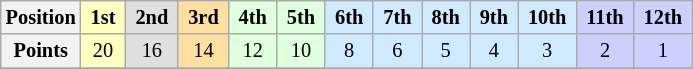<table class="wikitable" style="font-size:85%; text-align:center">
<tr>
<th>Position</th>
<td style="background:#FFFFBF;"> <strong>1st</strong> </td>
<td style="background:#DFDFDF;"> <strong>2nd</strong> </td>
<td style="background:#FFDF9F;"> <strong>3rd</strong> </td>
<td style="background:#DFFFDF;"> <strong>4th</strong> </td>
<td style="background:#DFFFDF;"> <strong>5th</strong> </td>
<td style="background:#CFEAFF;"> <strong>6th</strong> </td>
<td style="background:#CFEAFF;"> <strong>7th</strong> </td>
<td style="background:#CFEAFF;"> <strong>8th</strong> </td>
<td style="background:#CFEAFF;"> <strong>9th</strong> </td>
<td style="background:#CFEAFF;"> <strong>10th</strong> </td>
<td style="background:#CFCFFF;"> <strong>11th</strong> </td>
<td style="background:#CFCFFF;"> <strong>12th</strong> </td>
</tr>
<tr>
<th>Points</th>
<td style="background:#FFFFBF;">20</td>
<td style="background:#DFDFDF;">16</td>
<td style="background:#FFDF9F;">14</td>
<td style="background:#DFFFDF;">12</td>
<td style="background:#DFFFDF;">10</td>
<td style="background:#CFEAFF;">8</td>
<td style="background:#CFEAFF;">6</td>
<td style="background:#CFEAFF;">5</td>
<td style="background:#CFEAFF;">4</td>
<td style="background:#CFEAFF;">3</td>
<td style="background:#CFCFFF;">2</td>
<td style="background:#CFCFFF;">1</td>
</tr>
<tr>
</tr>
</table>
